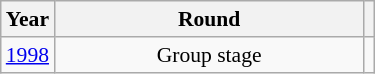<table class="wikitable" style="text-align: center; font-size:90%">
<tr>
<th>Year</th>
<th style="width:200px">Round</th>
<th></th>
</tr>
<tr>
<td><a href='#'>1998</a></td>
<td>Group stage</td>
<td></td>
</tr>
</table>
